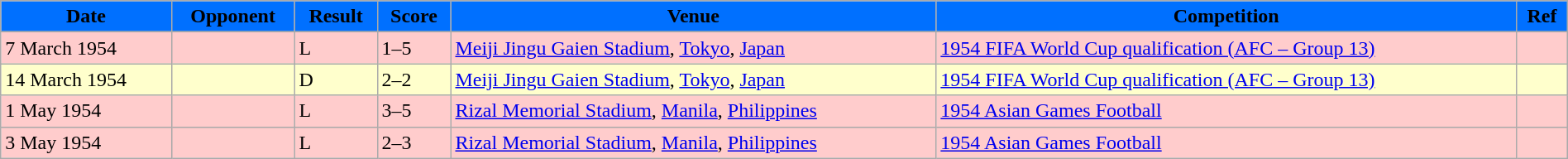<table width=100% class="wikitable">
<tr>
<th style="background:#0070FF;"><span>Date</span></th>
<th style="background:#0070FF;"><span>Opponent</span></th>
<th style="background:#0070FF;"><span>Result</span></th>
<th style="background:#0070FF;"><span>Score</span></th>
<th style="background:#0070FF;"><span>Venue</span></th>
<th style="background:#0070FF;"><span>Competition</span></th>
<th style="background:#0070FF;"><span>Ref</span></th>
</tr>
<tr>
</tr>
<tr style="background:#fcc;">
<td>7 March 1954</td>
<td></td>
<td>L</td>
<td>1–5</td>
<td> <a href='#'>Meiji Jingu Gaien Stadium</a>, <a href='#'>Tokyo</a>, <a href='#'>Japan</a></td>
<td><a href='#'>1954 FIFA World Cup qualification (AFC – Group 13)</a></td>
<td></td>
</tr>
<tr bgcolor=#FFFFCC>
<td>14 March 1954</td>
<td></td>
<td>D</td>
<td>2–2</td>
<td> <a href='#'>Meiji Jingu Gaien Stadium</a>, <a href='#'>Tokyo</a>, <a href='#'>Japan</a></td>
<td><a href='#'>1954 FIFA World Cup qualification (AFC – Group 13)</a></td>
<td></td>
</tr>
<tr style="background:#fcc;">
<td>1 May 1954</td>
<td></td>
<td>L</td>
<td>3–5</td>
<td> <a href='#'>Rizal Memorial Stadium</a>, <a href='#'>Manila</a>, <a href='#'>Philippines</a></td>
<td><a href='#'>1954 Asian Games Football</a></td>
<td></td>
</tr>
<tr style="background:#fcc;">
<td>3 May 1954</td>
<td></td>
<td>L</td>
<td>2–3</td>
<td> <a href='#'>Rizal Memorial Stadium</a>, <a href='#'>Manila</a>, <a href='#'>Philippines</a></td>
<td><a href='#'>1954 Asian Games Football</a></td>
<td></td>
</tr>
</table>
